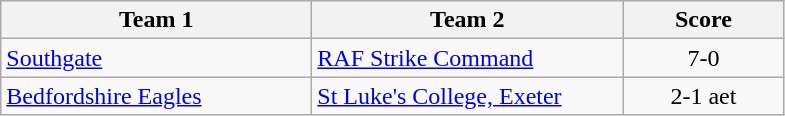<table class="wikitable" style="font-size: 100%">
<tr>
<th width=200>Team 1</th>
<th width=200>Team 2</th>
<th width=100>Score</th>
</tr>
<tr>
<td><a href='#'>Southgate</a></td>
<td><a href='#'>RAF Strike Command</a></td>
<td align=center>7-0</td>
</tr>
<tr>
<td><a href='#'>Bedfordshire Eagles</a></td>
<td><a href='#'>St Luke's College, Exeter</a></td>
<td align=center>2-1 aet</td>
</tr>
</table>
